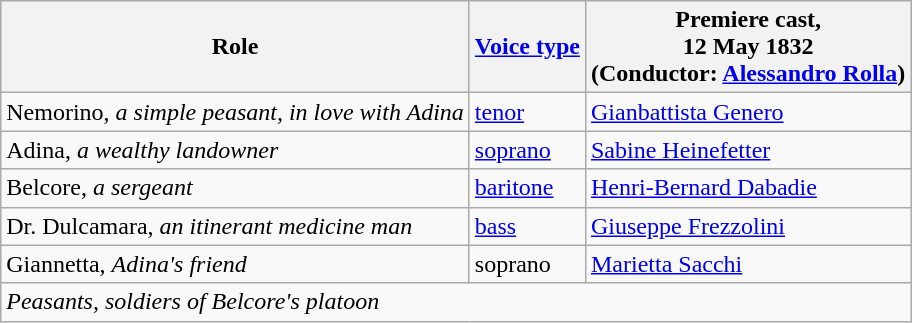<table class="wikitable">
<tr>
<th>Role</th>
<th><a href='#'>Voice type</a></th>
<th>Premiere cast, <br>12 May 1832<br>(Conductor: <a href='#'>Alessandro Rolla</a>)</th>
</tr>
<tr>
<td>Nemorino, <em>a simple peasant, in love with Adina</em></td>
<td><a href='#'>tenor</a></td>
<td><a href='#'>Gianbattista Genero</a></td>
</tr>
<tr>
<td>Adina, <em>a wealthy landowner</em></td>
<td><a href='#'>soprano</a></td>
<td><a href='#'>Sabine Heinefetter</a></td>
</tr>
<tr>
<td>Belcore, <em>a sergeant</em></td>
<td><a href='#'>baritone</a></td>
<td><a href='#'>Henri-Bernard Dabadie</a></td>
</tr>
<tr>
<td>Dr. Dulcamara, <em>an itinerant medicine man</em></td>
<td><a href='#'>bass</a></td>
<td><a href='#'>Giuseppe Frezzolini</a></td>
</tr>
<tr>
<td>Giannetta, <em>Adina's friend</em></td>
<td>soprano</td>
<td><a href='#'>Marietta Sacchi</a></td>
</tr>
<tr>
<td colspan="3"><em>Peasants, soldiers of Belcore's platoon</em></td>
</tr>
</table>
